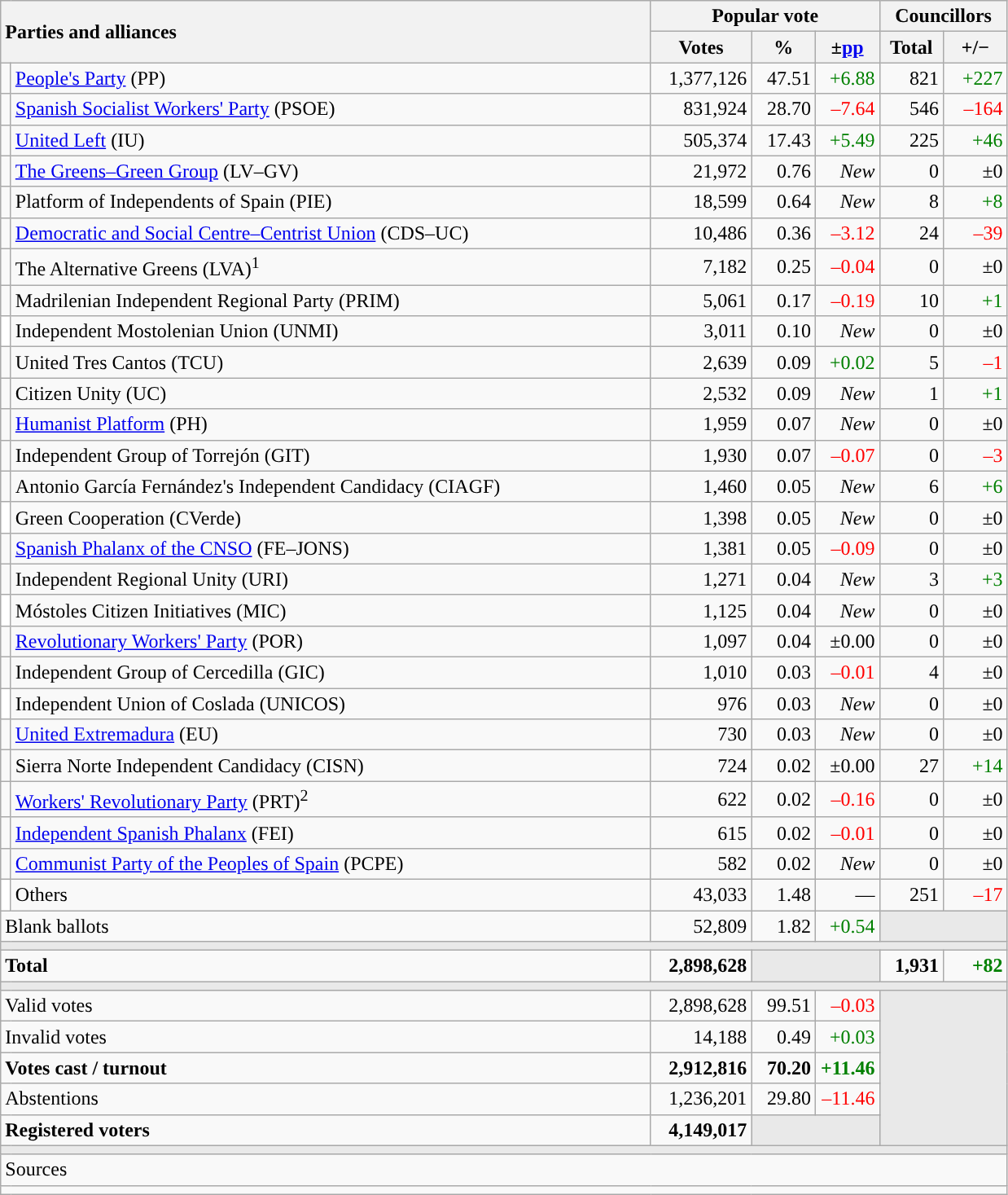<table class="wikitable" style="text-align:right;">
<tr>
<th style="text-align:left;" rowspan="2" colspan="2" width="525">Parties and alliances</th>
<th colspan="3">Popular vote</th>
<th colspan="2">Councillors</th>
</tr>
<tr>
<th width="75">Votes</th>
<th width="45">%</th>
<th width="45">±<a href='#'>pp</a></th>
<th width="45">Total</th>
<th width="45">+/−</th>
</tr>
<tr>
<td width="1" style="color:inherit;background:"></td>
<td align="left"><a href='#'>People's Party</a> (PP)</td>
<td>1,377,126</td>
<td>47.51</td>
<td style="color:green;">+6.88</td>
<td>821</td>
<td style="color:green;">+227</td>
</tr>
<tr>
<td style="color:inherit;background:"></td>
<td align="left"><a href='#'>Spanish Socialist Workers' Party</a> (PSOE)</td>
<td>831,924</td>
<td>28.70</td>
<td style="color:red;">–7.64</td>
<td>546</td>
<td style="color:red;">–164</td>
</tr>
<tr>
<td style="color:inherit;background:"></td>
<td align="left"><a href='#'>United Left</a> (IU)</td>
<td>505,374</td>
<td>17.43</td>
<td style="color:green;">+5.49</td>
<td>225</td>
<td style="color:green;">+46</td>
</tr>
<tr>
<td style="color:inherit;background:"></td>
<td align="left"><a href='#'>The Greens–Green Group</a> (LV–GV)</td>
<td>21,972</td>
<td>0.76</td>
<td><em>New</em></td>
<td>0</td>
<td>±0</td>
</tr>
<tr>
<td style="color:inherit;background:"></td>
<td align="left">Platform of Independents of Spain (PIE)</td>
<td>18,599</td>
<td>0.64</td>
<td><em>New</em></td>
<td>8</td>
<td style="color:green;">+8</td>
</tr>
<tr>
<td style="color:inherit;background:"></td>
<td align="left"><a href='#'>Democratic and Social Centre–Centrist Union</a> (CDS–UC)</td>
<td>10,486</td>
<td>0.36</td>
<td style="color:red;">–3.12</td>
<td>24</td>
<td style="color:red;">–39</td>
</tr>
<tr>
<td style="color:inherit;background:"></td>
<td align="left">The Alternative Greens (LVA)<sup>1</sup></td>
<td>7,182</td>
<td>0.25</td>
<td style="color:red;">–0.04</td>
<td>0</td>
<td>±0</td>
</tr>
<tr>
<td style="color:inherit;background:"></td>
<td align="left">Madrilenian Independent Regional Party (PRIM)</td>
<td>5,061</td>
<td>0.17</td>
<td style="color:red;">–0.19</td>
<td>10</td>
<td style="color:green;">+1</td>
</tr>
<tr>
<td bgcolor="white"></td>
<td align="left">Independent Mostolenian Union (UNMI)</td>
<td>3,011</td>
<td>0.10</td>
<td><em>New</em></td>
<td>0</td>
<td>±0</td>
</tr>
<tr>
<td style="color:inherit;background:"></td>
<td align="left">United Tres Cantos (TCU)</td>
<td>2,639</td>
<td>0.09</td>
<td style="color:green;">+0.02</td>
<td>5</td>
<td style="color:red;">–1</td>
</tr>
<tr>
<td style="color:inherit;background:"></td>
<td align="left">Citizen Unity (UC)</td>
<td>2,532</td>
<td>0.09</td>
<td><em>New</em></td>
<td>1</td>
<td style="color:green;">+1</td>
</tr>
<tr>
<td style="color:inherit;background:"></td>
<td align="left"><a href='#'>Humanist Platform</a> (PH)</td>
<td>1,959</td>
<td>0.07</td>
<td><em>New</em></td>
<td>0</td>
<td>±0</td>
</tr>
<tr>
<td style="color:inherit;background:"></td>
<td align="left">Independent Group of Torrejón (GIT)</td>
<td>1,930</td>
<td>0.07</td>
<td style="color:red;">–0.07</td>
<td>0</td>
<td style="color:red;">–3</td>
</tr>
<tr>
<td style="color:inherit;background:"></td>
<td align="left">Antonio García Fernández's Independent Candidacy (CIAGF)</td>
<td>1,460</td>
<td>0.05</td>
<td><em>New</em></td>
<td>6</td>
<td style="color:green;">+6</td>
</tr>
<tr>
<td bgcolor="white"></td>
<td align="left">Green Cooperation (CVerde)</td>
<td>1,398</td>
<td>0.05</td>
<td><em>New</em></td>
<td>0</td>
<td>±0</td>
</tr>
<tr>
<td style="color:inherit;background:"></td>
<td align="left"><a href='#'>Spanish Phalanx of the CNSO</a> (FE–JONS)</td>
<td>1,381</td>
<td>0.05</td>
<td style="color:red;">–0.09</td>
<td>0</td>
<td>±0</td>
</tr>
<tr>
<td style="color:inherit;background:"></td>
<td align="left">Independent Regional Unity (URI)</td>
<td>1,271</td>
<td>0.04</td>
<td><em>New</em></td>
<td>3</td>
<td style="color:green;">+3</td>
</tr>
<tr>
<td bgcolor="white"></td>
<td align="left">Móstoles Citizen Initiatives (MIC)</td>
<td>1,125</td>
<td>0.04</td>
<td><em>New</em></td>
<td>0</td>
<td>±0</td>
</tr>
<tr>
<td style="color:inherit;background:"></td>
<td align="left"><a href='#'>Revolutionary Workers' Party</a> (POR)</td>
<td>1,097</td>
<td>0.04</td>
<td>±0.00</td>
<td>0</td>
<td>±0</td>
</tr>
<tr>
<td style="color:inherit;background:"></td>
<td align="left">Independent Group of Cercedilla (GIC)</td>
<td>1,010</td>
<td>0.03</td>
<td style="color:red;">–0.01</td>
<td>4</td>
<td>±0</td>
</tr>
<tr>
<td bgcolor="white"></td>
<td align="left">Independent Union of Coslada (UNICOS)</td>
<td>976</td>
<td>0.03</td>
<td><em>New</em></td>
<td>0</td>
<td>±0</td>
</tr>
<tr>
<td style="color:inherit;background:"></td>
<td align="left"><a href='#'>United Extremadura</a> (EU)</td>
<td>730</td>
<td>0.03</td>
<td><em>New</em></td>
<td>0</td>
<td>±0</td>
</tr>
<tr>
<td style="color:inherit;background:"></td>
<td align="left">Sierra Norte Independent Candidacy (CISN)</td>
<td>724</td>
<td>0.02</td>
<td>±0.00</td>
<td>27</td>
<td style="color:green;">+14</td>
</tr>
<tr>
<td style="color:inherit;background:"></td>
<td align="left"><a href='#'>Workers' Revolutionary Party</a> (PRT)<sup>2</sup></td>
<td>622</td>
<td>0.02</td>
<td style="color:red;">–0.16</td>
<td>0</td>
<td>±0</td>
</tr>
<tr>
<td style="color:inherit;background:"></td>
<td align="left"><a href='#'>Independent Spanish Phalanx</a> (FEI)</td>
<td>615</td>
<td>0.02</td>
<td style="color:red;">–0.01</td>
<td>0</td>
<td>±0</td>
</tr>
<tr>
<td style="color:inherit;background:"></td>
<td align="left"><a href='#'>Communist Party of the Peoples of Spain</a> (PCPE)</td>
<td>582</td>
<td>0.02</td>
<td><em>New</em></td>
<td>0</td>
<td>±0</td>
</tr>
<tr>
<td bgcolor="white"></td>
<td align="left">Others</td>
<td>43,033</td>
<td>1.48</td>
<td>—</td>
<td>251</td>
<td style="color:red;">–17</td>
</tr>
<tr>
<td align="left" colspan="2">Blank ballots</td>
<td>52,809</td>
<td>1.82</td>
<td style="color:green;">+0.54</td>
<td bgcolor="#E9E9E9" colspan="2"></td>
</tr>
<tr>
<td colspan="7" bgcolor="#E9E9E9"></td>
</tr>
<tr style="font-weight:bold;">
<td align="left" colspan="2">Total</td>
<td>2,898,628</td>
<td bgcolor="#E9E9E9" colspan="2"></td>
<td>1,931</td>
<td style="color:green;">+82</td>
</tr>
<tr>
<td colspan="7" bgcolor="#E9E9E9"></td>
</tr>
<tr>
<td align="left" colspan="2">Valid votes</td>
<td>2,898,628</td>
<td>99.51</td>
<td style="color:red;">–0.03</td>
<td bgcolor="#E9E9E9" colspan="2" rowspan="5"></td>
</tr>
<tr>
<td align="left" colspan="2">Invalid votes</td>
<td>14,188</td>
<td>0.49</td>
<td style="color:green;">+0.03</td>
</tr>
<tr style="font-weight:bold;">
<td align="left" colspan="2">Votes cast / turnout</td>
<td>2,912,816</td>
<td>70.20</td>
<td style="color:green;">+11.46</td>
</tr>
<tr>
<td align="left" colspan="2">Abstentions</td>
<td>1,236,201</td>
<td>29.80</td>
<td style="color:red;">–11.46</td>
</tr>
<tr style="font-weight:bold;">
<td align="left" colspan="2">Registered voters</td>
<td>4,149,017</td>
<td bgcolor="#E9E9E9" colspan="2"></td>
</tr>
<tr>
<td colspan="7" bgcolor="#E9E9E9"></td>
</tr>
<tr>
<td align="left" colspan="7">Sources</td>
</tr>
<tr>
<td colspan="7" style="text-align:left; max-width:790px;"></td>
</tr>
</table>
